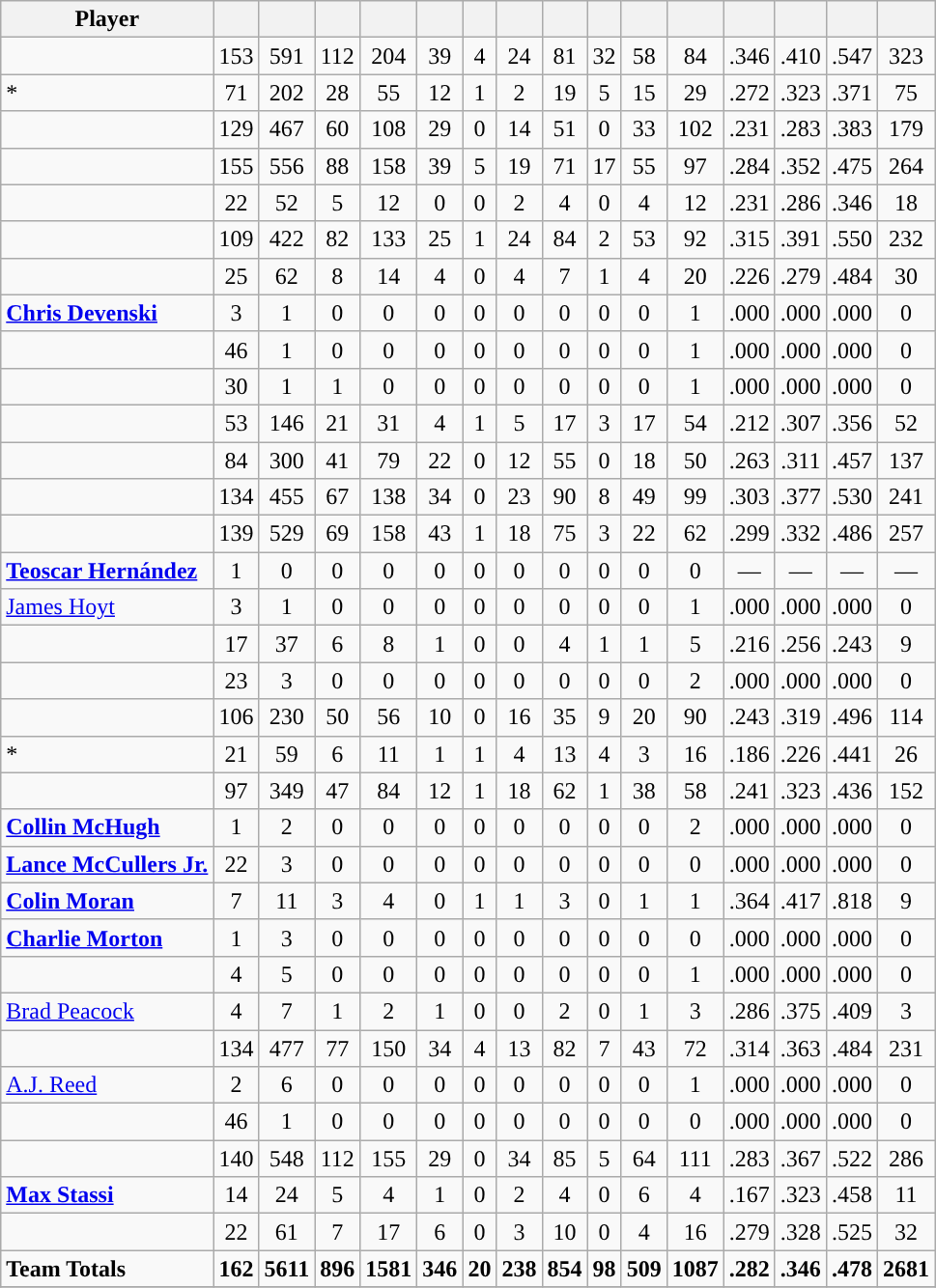<table class="wikitable sortable" style="text-align:center;">
<tr>
<th>Player</th>
<th></th>
<th></th>
<th></th>
<th></th>
<th></th>
<th></th>
<th></th>
<th></th>
<th></th>
<th></th>
<th></th>
<th></th>
<th></th>
<th></th>
<th></th>
</tr>
<tr>
<td align=left><strong></strong></td>
<td>153</td>
<td>591</td>
<td>112</td>
<td>204</td>
<td>39</td>
<td>4</td>
<td>24</td>
<td>81</td>
<td>32</td>
<td>58</td>
<td>84</td>
<td>.346</td>
<td>.410</td>
<td>.547</td>
<td>323</td>
</tr>
<tr>
<td align=left>*</td>
<td>71</td>
<td>202</td>
<td>28</td>
<td>55</td>
<td>12</td>
<td>1</td>
<td>2</td>
<td>19</td>
<td>5</td>
<td>15</td>
<td>29</td>
<td>.272</td>
<td>.323</td>
<td>.371</td>
<td>75</td>
</tr>
<tr>
<td align=left></td>
<td>129</td>
<td>467</td>
<td>60</td>
<td>108</td>
<td>29</td>
<td>0</td>
<td>14</td>
<td>51</td>
<td>0</td>
<td>33</td>
<td>102</td>
<td>.231</td>
<td>.283</td>
<td>.383</td>
<td>179</td>
</tr>
<tr>
<td align=left><strong></strong></td>
<td>155</td>
<td>556</td>
<td>88</td>
<td>158</td>
<td>39</td>
<td>5</td>
<td>19</td>
<td>71</td>
<td>17</td>
<td>55</td>
<td>97</td>
<td>.284</td>
<td>.352</td>
<td>.475</td>
<td>264</td>
</tr>
<tr>
<td align=left></td>
<td>22</td>
<td>52</td>
<td>5</td>
<td>12</td>
<td>0</td>
<td>0</td>
<td>2</td>
<td>4</td>
<td>0</td>
<td>4</td>
<td>12</td>
<td>.231</td>
<td>.286</td>
<td>.346</td>
<td>18</td>
</tr>
<tr>
<td align=left><strong></strong></td>
<td>109</td>
<td>422</td>
<td>82</td>
<td>133</td>
<td>25</td>
<td>1</td>
<td>24</td>
<td>84</td>
<td>2</td>
<td>53</td>
<td>92</td>
<td>.315</td>
<td>.391</td>
<td>.550</td>
<td>232</td>
</tr>
<tr>
<td align=left><strong></strong></td>
<td>25</td>
<td>62</td>
<td>8</td>
<td>14</td>
<td>4</td>
<td>0</td>
<td>4</td>
<td>7</td>
<td>1</td>
<td>4</td>
<td>20</td>
<td>.226</td>
<td>.279</td>
<td>.484</td>
<td>30</td>
</tr>
<tr>
<td align=left><strong><a href='#'>Chris Devenski</a></strong></td>
<td>3</td>
<td>1</td>
<td>0</td>
<td>0</td>
<td>0</td>
<td>0</td>
<td>0</td>
<td>0</td>
<td>0</td>
<td>0</td>
<td>1</td>
<td>.000</td>
<td>.000</td>
<td>.000</td>
<td>0</td>
</tr>
<tr>
<td align=left><strong></strong></td>
<td>46</td>
<td>1</td>
<td>0</td>
<td>0</td>
<td>0</td>
<td>0</td>
<td>0</td>
<td>0</td>
<td>0</td>
<td>0</td>
<td>1</td>
<td>.000</td>
<td>.000</td>
<td>.000</td>
<td>0</td>
</tr>
<tr>
<td align=left></td>
<td>30</td>
<td>1</td>
<td>1</td>
<td>0</td>
<td>0</td>
<td>0</td>
<td>0</td>
<td>0</td>
<td>0</td>
<td>0</td>
<td>1</td>
<td>.000</td>
<td>.000</td>
<td>.000</td>
<td>0</td>
</tr>
<tr>
<td align=left></td>
<td>53</td>
<td>146</td>
<td>21</td>
<td>31</td>
<td>4</td>
<td>1</td>
<td>5</td>
<td>17</td>
<td>3</td>
<td>17</td>
<td>54</td>
<td>.212</td>
<td>.307</td>
<td>.356</td>
<td>52</td>
</tr>
<tr>
<td align=left></td>
<td>84</td>
<td>300</td>
<td>41</td>
<td>79</td>
<td>22</td>
<td>0</td>
<td>12</td>
<td>55</td>
<td>0</td>
<td>18</td>
<td>50</td>
<td>.263</td>
<td>.311</td>
<td>.457</td>
<td>137</td>
</tr>
<tr>
<td align=left><strong></strong></td>
<td>134</td>
<td>455</td>
<td>67</td>
<td>138</td>
<td>34</td>
<td>0</td>
<td>23</td>
<td>90</td>
<td>8</td>
<td>49</td>
<td>99</td>
<td>.303</td>
<td>.377</td>
<td>.530</td>
<td>241</td>
</tr>
<tr>
<td align=left><strong></strong></td>
<td>139</td>
<td>529</td>
<td>69</td>
<td>158</td>
<td>43</td>
<td>1</td>
<td>18</td>
<td>75</td>
<td>3</td>
<td>22</td>
<td>62</td>
<td>.299</td>
<td>.332</td>
<td>.486</td>
<td>257</td>
</tr>
<tr>
<td align=left><strong><a href='#'>Teoscar Hernández</a></strong></td>
<td>1</td>
<td>0</td>
<td>0</td>
<td>0</td>
<td>0</td>
<td>0</td>
<td>0</td>
<td>0</td>
<td>0</td>
<td>0</td>
<td>0</td>
<td>—</td>
<td>—</td>
<td>—</td>
<td>—</td>
</tr>
<tr>
<td align=left><a href='#'>James Hoyt</a></td>
<td>3</td>
<td>1</td>
<td>0</td>
<td>0</td>
<td>0</td>
<td>0</td>
<td>0</td>
<td>0</td>
<td>0</td>
<td>0</td>
<td>1</td>
<td>.000</td>
<td>.000</td>
<td>.000</td>
<td>0</td>
</tr>
<tr>
<td align=left><strong></strong></td>
<td>17</td>
<td>37</td>
<td>6</td>
<td>8</td>
<td>1</td>
<td>0</td>
<td>0</td>
<td>4</td>
<td>1</td>
<td>1</td>
<td>5</td>
<td>.216</td>
<td>.256</td>
<td>.243</td>
<td>9</td>
</tr>
<tr>
<td align=left><strong></strong></td>
<td>23</td>
<td>3</td>
<td>0</td>
<td>0</td>
<td>0</td>
<td>0</td>
<td>0</td>
<td>0</td>
<td>0</td>
<td>0</td>
<td>2</td>
<td>.000</td>
<td>.000</td>
<td>.000</td>
<td>0</td>
</tr>
<tr>
<td align=left><strong></strong></td>
<td>106</td>
<td>230</td>
<td>50</td>
<td>56</td>
<td>10</td>
<td>0</td>
<td>16</td>
<td>35</td>
<td>9</td>
<td>20</td>
<td>90</td>
<td>.243</td>
<td>.319</td>
<td>.496</td>
<td>114</td>
</tr>
<tr>
<td align=left>*</td>
<td>21</td>
<td>59</td>
<td>6</td>
<td>11</td>
<td>1</td>
<td>1</td>
<td>4</td>
<td>13</td>
<td>4</td>
<td>3</td>
<td>16</td>
<td>.186</td>
<td>.226</td>
<td>.441</td>
<td>26</td>
</tr>
<tr>
<td align=left></td>
<td>97</td>
<td>349</td>
<td>47</td>
<td>84</td>
<td>12</td>
<td>1</td>
<td>18</td>
<td>62</td>
<td>1</td>
<td>38</td>
<td>58</td>
<td>.241</td>
<td>.323</td>
<td>.436</td>
<td>152</td>
</tr>
<tr>
<td align=left><strong><a href='#'>Collin McHugh</a></strong></td>
<td>1</td>
<td>2</td>
<td>0</td>
<td>0</td>
<td>0</td>
<td>0</td>
<td>0</td>
<td>0</td>
<td>0</td>
<td>0</td>
<td>2</td>
<td>.000</td>
<td>.000</td>
<td>.000</td>
<td>0</td>
</tr>
<tr>
<td align=left><strong><a href='#'>Lance McCullers Jr.</a></strong></td>
<td>22</td>
<td>3</td>
<td>0</td>
<td>0</td>
<td>0</td>
<td>0</td>
<td>0</td>
<td>0</td>
<td>0</td>
<td>0</td>
<td>0</td>
<td>.000</td>
<td>.000</td>
<td>.000</td>
<td>0</td>
</tr>
<tr>
<td align=left><strong><a href='#'>Colin Moran</a></strong></td>
<td>7</td>
<td>11</td>
<td>3</td>
<td>4</td>
<td>0</td>
<td>1</td>
<td>1</td>
<td>3</td>
<td>0</td>
<td>1</td>
<td>1</td>
<td>.364</td>
<td>.417</td>
<td>.818</td>
<td>9</td>
</tr>
<tr>
<td align=left><strong><a href='#'>Charlie Morton</a></strong></td>
<td>1</td>
<td>3</td>
<td>0</td>
<td>0</td>
<td>0</td>
<td>0</td>
<td>0</td>
<td>0</td>
<td>0</td>
<td>0</td>
<td>0</td>
<td>.000</td>
<td>.000</td>
<td>.000</td>
<td>0</td>
</tr>
<tr>
<td align=left><strong></strong></td>
<td>4</td>
<td>5</td>
<td>0</td>
<td>0</td>
<td>0</td>
<td>0</td>
<td>0</td>
<td>0</td>
<td>0</td>
<td>0</td>
<td>1</td>
<td>.000</td>
<td>.000</td>
<td>.000</td>
<td>0</td>
</tr>
<tr>
<td align=left><a href='#'>Brad Peacock</a></td>
<td>4</td>
<td>7</td>
<td>1</td>
<td>2</td>
<td>1</td>
<td>0</td>
<td>0</td>
<td>2</td>
<td>0</td>
<td>1</td>
<td>3</td>
<td>.286</td>
<td>.375</td>
<td>.409</td>
<td>3</td>
</tr>
<tr>
<td align=left></td>
<td>134</td>
<td>477</td>
<td>77</td>
<td>150</td>
<td>34</td>
<td>4</td>
<td>13</td>
<td>82</td>
<td>7</td>
<td>43</td>
<td>72</td>
<td>.314</td>
<td>.363</td>
<td>.484</td>
<td>231</td>
</tr>
<tr>
<td align=left><a href='#'>A.J. Reed</a></td>
<td>2</td>
<td>6</td>
<td>0</td>
<td>0</td>
<td>0</td>
<td>0</td>
<td>0</td>
<td>0</td>
<td>0</td>
<td>0</td>
<td>1</td>
<td>.000</td>
<td>.000</td>
<td>.000</td>
<td>0</td>
</tr>
<tr>
<td align=left></td>
<td>46</td>
<td>1</td>
<td>0</td>
<td>0</td>
<td>0</td>
<td>0</td>
<td>0</td>
<td>0</td>
<td>0</td>
<td>0</td>
<td>0</td>
<td>.000</td>
<td>.000</td>
<td>.000</td>
<td>0</td>
</tr>
<tr>
<td align=left><strong></strong></td>
<td>140</td>
<td>548</td>
<td>112</td>
<td>155</td>
<td>29</td>
<td>0</td>
<td>34</td>
<td>85</td>
<td>5</td>
<td>64</td>
<td>111</td>
<td>.283</td>
<td>.367</td>
<td>.522</td>
<td>286</td>
</tr>
<tr>
<td align=left><strong><a href='#'>Max Stassi</a></strong></td>
<td>14</td>
<td>24</td>
<td>5</td>
<td>4</td>
<td>1</td>
<td>0</td>
<td>2</td>
<td>4</td>
<td>0</td>
<td>6</td>
<td>4</td>
<td>.167</td>
<td>.323</td>
<td>.458</td>
<td>11</td>
</tr>
<tr>
<td align=left></td>
<td>22</td>
<td>61</td>
<td>7</td>
<td>17</td>
<td>6</td>
<td>0</td>
<td>3</td>
<td>10</td>
<td>0</td>
<td>4</td>
<td>16</td>
<td>.279</td>
<td>.328</td>
<td>.525</td>
<td>32</td>
</tr>
<tr>
<td align=left><strong>Team Totals</strong></td>
<td><strong>162</strong></td>
<td><strong>5611</strong></td>
<td><strong>896</strong></td>
<td><strong>1581</strong></td>
<td><strong>346</strong></td>
<td><strong>20</strong></td>
<td><strong>238</strong></td>
<td><strong>854</strong></td>
<td><strong>98</strong></td>
<td><strong>509</strong></td>
<td><strong>1087</strong></td>
<td><strong>.282</strong></td>
<td><strong>.346</strong></td>
<td><strong>.478</strong></td>
<td><strong>2681</strong></td>
</tr>
<tr class="sortbottom|}">
</tr>
</table>
